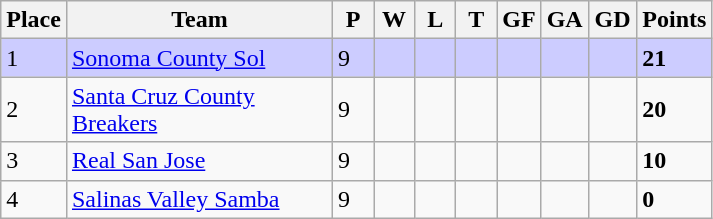<table class="wikitable">
<tr>
<th>Place</th>
<th width="170">Team</th>
<th width="20">P</th>
<th width="20">W</th>
<th width="20">L</th>
<th width="20">T</th>
<th width="20">GF</th>
<th width="20">GA</th>
<th width="25">GD</th>
<th>Points</th>
</tr>
<tr bgcolor=#ccccff>
<td>1</td>
<td><a href='#'>Sonoma County Sol</a></td>
<td>9</td>
<td></td>
<td></td>
<td></td>
<td></td>
<td></td>
<td></td>
<td><strong>21</strong></td>
</tr>
<tr>
<td>2</td>
<td><a href='#'>Santa Cruz County Breakers</a></td>
<td>9</td>
<td></td>
<td></td>
<td></td>
<td></td>
<td></td>
<td></td>
<td><strong>20</strong></td>
</tr>
<tr>
<td>3</td>
<td><a href='#'>Real San Jose</a></td>
<td>9</td>
<td></td>
<td></td>
<td></td>
<td></td>
<td></td>
<td></td>
<td><strong>10</strong></td>
</tr>
<tr>
<td>4</td>
<td><a href='#'>Salinas Valley Samba</a></td>
<td>9</td>
<td></td>
<td></td>
<td></td>
<td></td>
<td></td>
<td></td>
<td><strong>0</strong></td>
</tr>
</table>
